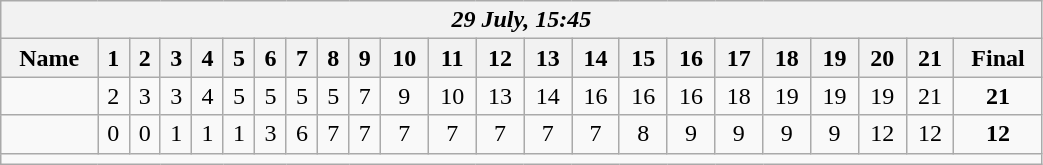<table class=wikitable style="text-align:center; width: 55%">
<tr>
<th colspan=23><em>29 July, 15:45</em></th>
</tr>
<tr>
<th>Name</th>
<th>1</th>
<th>2</th>
<th>3</th>
<th>4</th>
<th>5</th>
<th>6</th>
<th>7</th>
<th>8</th>
<th>9</th>
<th>10</th>
<th>11</th>
<th>12</th>
<th>13</th>
<th>14</th>
<th>15</th>
<th>16</th>
<th>17</th>
<th>18</th>
<th>19</th>
<th>20</th>
<th>21</th>
<th>Final</th>
</tr>
<tr>
<td align=left><strong></strong></td>
<td>2</td>
<td>3</td>
<td>3</td>
<td>4</td>
<td>5</td>
<td>5</td>
<td>5</td>
<td>5</td>
<td>7</td>
<td>9</td>
<td>10</td>
<td>13</td>
<td>14</td>
<td>16</td>
<td>16</td>
<td>16</td>
<td>18</td>
<td>19</td>
<td>19</td>
<td>19</td>
<td>21</td>
<td><strong>21</strong></td>
</tr>
<tr>
<td align=left></td>
<td>0</td>
<td>0</td>
<td>1</td>
<td>1</td>
<td>1</td>
<td>3</td>
<td>6</td>
<td>7</td>
<td>7</td>
<td>7</td>
<td>7</td>
<td>7</td>
<td>7</td>
<td>7</td>
<td>8</td>
<td>9</td>
<td>9</td>
<td>9</td>
<td>9</td>
<td>12</td>
<td>12</td>
<td><strong>12</strong></td>
</tr>
<tr>
<td colspan=23></td>
</tr>
</table>
